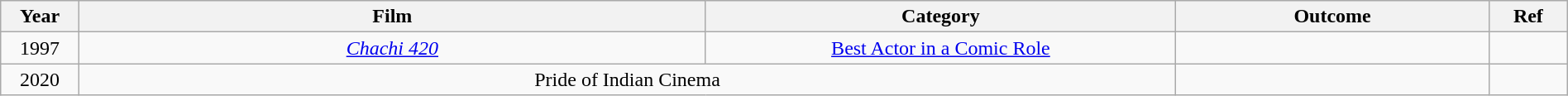<table class="wikitable" style="width:100%;">
<tr>
<th width=5%>Year</th>
<th style="width:40%;">Film</th>
<th style="width:30%;">Category</th>
<th style="width:20%;">Outcome</th>
<th style="width:5%;">Ref</th>
</tr>
<tr>
<td style="text-align:center;">1997</td>
<td style="text-align:center;"><em><a href='#'>Chachi 420</a></em></td>
<td style="text-align:center;"><a href='#'>Best Actor in a Comic Role</a></td>
<td></td>
<td></td>
</tr>
<tr>
<td style="text-align:center;">2020</td>
<td colspan="2" style="text-align:center;">Pride of Indian Cinema</td>
<td></td>
<td></td>
</tr>
</table>
